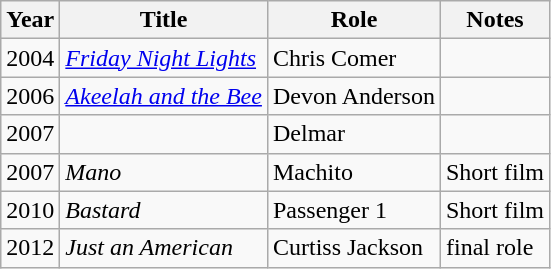<table class="wikitable sortable">
<tr>
<th>Year</th>
<th>Title</th>
<th>Role</th>
<th class="unsortable">Notes</th>
</tr>
<tr>
<td>2004</td>
<td><em><a href='#'>Friday Night Lights</a></em></td>
<td>Chris Comer</td>
<td></td>
</tr>
<tr>
<td>2006</td>
<td><em><a href='#'>Akeelah and the Bee</a></em></td>
<td>Devon Anderson</td>
<td></td>
</tr>
<tr>
<td>2007</td>
<td><em></em></td>
<td>Delmar</td>
<td></td>
</tr>
<tr>
<td>2007</td>
<td><em>Mano</em></td>
<td>Machito</td>
<td>Short film</td>
</tr>
<tr>
<td>2010</td>
<td><em>Bastard</em></td>
<td>Passenger 1</td>
<td>Short film</td>
</tr>
<tr>
<td>2012</td>
<td><em>Just an American</em></td>
<td>Curtiss Jackson</td>
<td>final role</td>
</tr>
</table>
